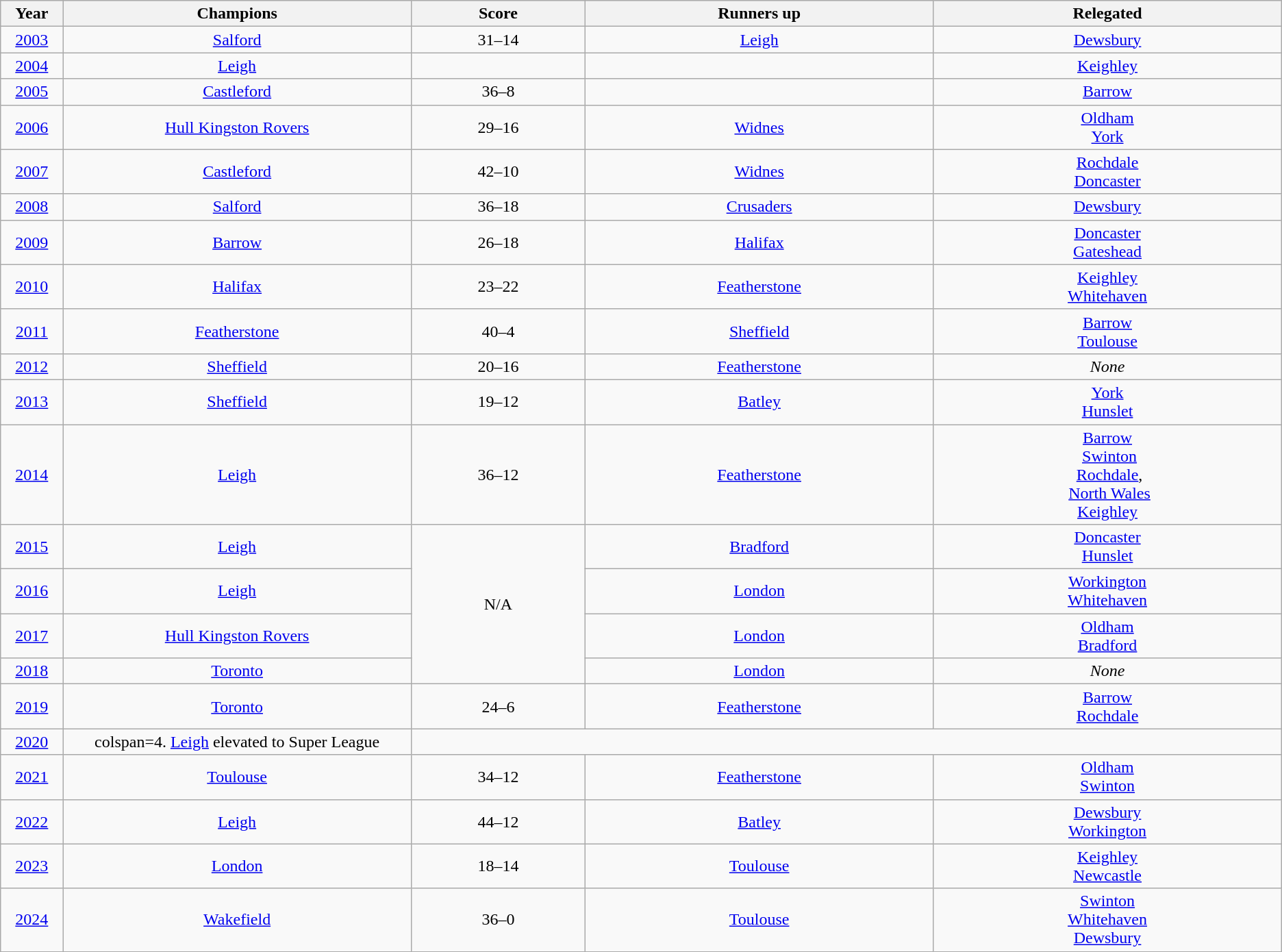<table class="wikitable" style="text-align: center;">
<tr>
<th width=1%>Year</th>
<th width=10%>Champions</th>
<th width=5%>Score</th>
<th width=10%>Runners up</th>
<th width=10%>Relegated</th>
</tr>
<tr>
<td><a href='#'>2003</a></td>
<td> <a href='#'>Salford</a></td>
<td>31–14</td>
<td> <a href='#'>Leigh</a></td>
<td> <a href='#'>Dewsbury</a></td>
</tr>
<tr>
<td><a href='#'>2004</a></td>
<td> <a href='#'>Leigh</a></td>
<td></td>
<td></td>
<td> <a href='#'>Keighley</a></td>
</tr>
<tr>
<td><a href='#'>2005</a></td>
<td> <a href='#'>Castleford</a></td>
<td>36–8</td>
<td></td>
<td> <a href='#'>Barrow</a><br></td>
</tr>
<tr>
<td><a href='#'>2006</a></td>
<td> <a href='#'>Hull Kingston Rovers</a></td>
<td>29–16</td>
<td> <a href='#'>Widnes</a></td>
<td> <a href='#'>Oldham</a><br>   <a href='#'>York</a></td>
</tr>
<tr>
<td><a href='#'>2007</a></td>
<td> <a href='#'>Castleford</a></td>
<td>42–10</td>
<td> <a href='#'>Widnes</a></td>
<td> <a href='#'>Rochdale</a><br> <a href='#'>Doncaster</a></td>
</tr>
<tr>
<td><a href='#'>2008</a></td>
<td> <a href='#'>Salford</a></td>
<td>36–18</td>
<td> <a href='#'>Crusaders</a></td>
<td> <a href='#'>Dewsbury</a></td>
</tr>
<tr>
<td><a href='#'>2009</a></td>
<td> <a href='#'>Barrow</a></td>
<td>26–18</td>
<td> <a href='#'>Halifax</a></td>
<td> <a href='#'>Doncaster</a><br> <a href='#'>Gateshead</a></td>
</tr>
<tr>
<td><a href='#'>2010</a></td>
<td> <a href='#'>Halifax</a></td>
<td>23–22</td>
<td> <a href='#'>Featherstone</a></td>
<td> <a href='#'>Keighley</a><br> <a href='#'>Whitehaven</a></td>
</tr>
<tr>
<td><a href='#'>2011</a></td>
<td> <a href='#'>Featherstone</a></td>
<td>40–4</td>
<td> <a href='#'>Sheffield</a></td>
<td> <a href='#'>Barrow</a><br> <a href='#'>Toulouse</a></td>
</tr>
<tr>
<td><a href='#'>2012</a></td>
<td> <a href='#'>Sheffield</a></td>
<td>20–16</td>
<td> <a href='#'>Featherstone</a></td>
<td><em>None</em></td>
</tr>
<tr>
<td><a href='#'>2013</a></td>
<td> <a href='#'>Sheffield</a></td>
<td>19–12</td>
<td> <a href='#'>Batley</a></td>
<td> <a href='#'>York</a><br> <a href='#'>Hunslet</a></td>
</tr>
<tr>
<td><a href='#'>2014</a></td>
<td> <a href='#'>Leigh</a></td>
<td>36–12</td>
<td> <a href='#'>Featherstone</a></td>
<td> <a href='#'>Barrow</a><br> <a href='#'>Swinton</a><br> <a href='#'>Rochdale</a>,<br> <a href='#'>North Wales</a><br> <a href='#'>Keighley</a></td>
</tr>
<tr>
<td><a href='#'>2015</a></td>
<td> <a href='#'>Leigh</a></td>
<td rowspan=4>N/A</td>
<td> <a href='#'>Bradford</a></td>
<td> <a href='#'>Doncaster</a><br> <a href='#'>Hunslet</a></td>
</tr>
<tr>
<td><a href='#'>2016</a></td>
<td> <a href='#'>Leigh</a></td>
<td> <a href='#'>London</a></td>
<td> <a href='#'>Workington</a><br> <a href='#'>Whitehaven</a></td>
</tr>
<tr>
<td><a href='#'>2017</a></td>
<td> <a href='#'>Hull Kingston Rovers</a></td>
<td> <a href='#'>London</a></td>
<td> <a href='#'>Oldham</a><br> <a href='#'>Bradford</a></td>
</tr>
<tr>
<td><a href='#'>2018</a></td>
<td> <a href='#'>Toronto</a></td>
<td> <a href='#'>London</a></td>
<td><em>None</em></td>
</tr>
<tr>
<td><a href='#'>2019</a></td>
<td> <a href='#'>Toronto</a></td>
<td>24–6</td>
<td> <a href='#'>Featherstone</a></td>
<td> <a href='#'>Barrow</a><br> <a href='#'>Rochdale</a></td>
</tr>
<tr>
<td><a href='#'>2020</a></td>
<td>colspan=4.  <a href='#'>Leigh</a> elevated to Super League</td>
</tr>
<tr>
<td><a href='#'>2021</a></td>
<td> <a href='#'>Toulouse</a></td>
<td>34–12</td>
<td> <a href='#'>Featherstone</a></td>
<td> <a href='#'>Oldham</a><br> <a href='#'>Swinton</a></td>
</tr>
<tr>
<td><a href='#'>2022</a></td>
<td> <a href='#'>Leigh</a></td>
<td>44–12</td>
<td> <a href='#'>Batley</a></td>
<td> <a href='#'>Dewsbury</a> <br>  <a href='#'>Workington</a></td>
</tr>
<tr>
<td><a href='#'>2023</a></td>
<td> <a href='#'>London</a></td>
<td>18–14</td>
<td> <a href='#'>Toulouse</a></td>
<td> <a href='#'>Keighley</a><br> <a href='#'>Newcastle</a></td>
</tr>
<tr>
<td><a href='#'>2024</a></td>
<td> <a href='#'>Wakefield</a><br></td>
<td>36–0</td>
<td> <a href='#'>Toulouse</a><br></td>
<td> <a href='#'>Swinton</a><br> <a href='#'>Whitehaven</a><br> <a href='#'>Dewsbury</a></td>
</tr>
</table>
